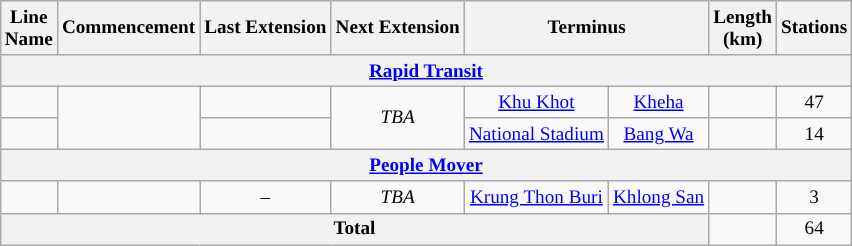<table class="wikitable" style=margin:auto;font-align:center;text-align:center;font-size:80%;">
<tr>
<th>Line<br>Name</th>
<th>Commencement</th>
<th>Last Extension</th>
<th>Next Extension</th>
<th colspan="2">Terminus</th>
<th>Length<br>(km)</th>
<th>Stations</th>
</tr>
<tr>
<th colspan="8"><strong><a href='#'>Rapid Transit</a></strong></th>
</tr>
<tr>
<td style="background:#"><strong><a href='#'></a></strong></td>
<td rowspan="2"></td>
<td></td>
<td rowspan="2"><abbr><em>TBA</em></abbr></td>
<td><a href='#'>Khu Khot</a></td>
<td><a href='#'>Kheha</a></td>
<td></td>
<td>47</td>
</tr>
<tr>
<td style="background:#"><strong><a href='#'></a></strong></td>
<td></td>
<td><a href='#'>National Stadium</a></td>
<td><a href='#'>Bang Wa</a></td>
<td></td>
<td>14</td>
</tr>
<tr>
<th colspan="8"><strong><a href='#'>People Mover</a></strong></th>
</tr>
<tr>
<td style="background:#"><strong><a href='#'></a></strong></td>
<td></td>
<td>–</td>
<td><abbr><em>TBA</em></abbr></td>
<td><a href='#'>Krung Thon Buri</a></td>
<td><a href='#'>Khlong San</a></td>
<td></td>
<td>3</td>
</tr>
<tr>
<th colspan="6"><strong>Total</strong></th>
<td></td>
<td>64</td>
</tr>
</table>
